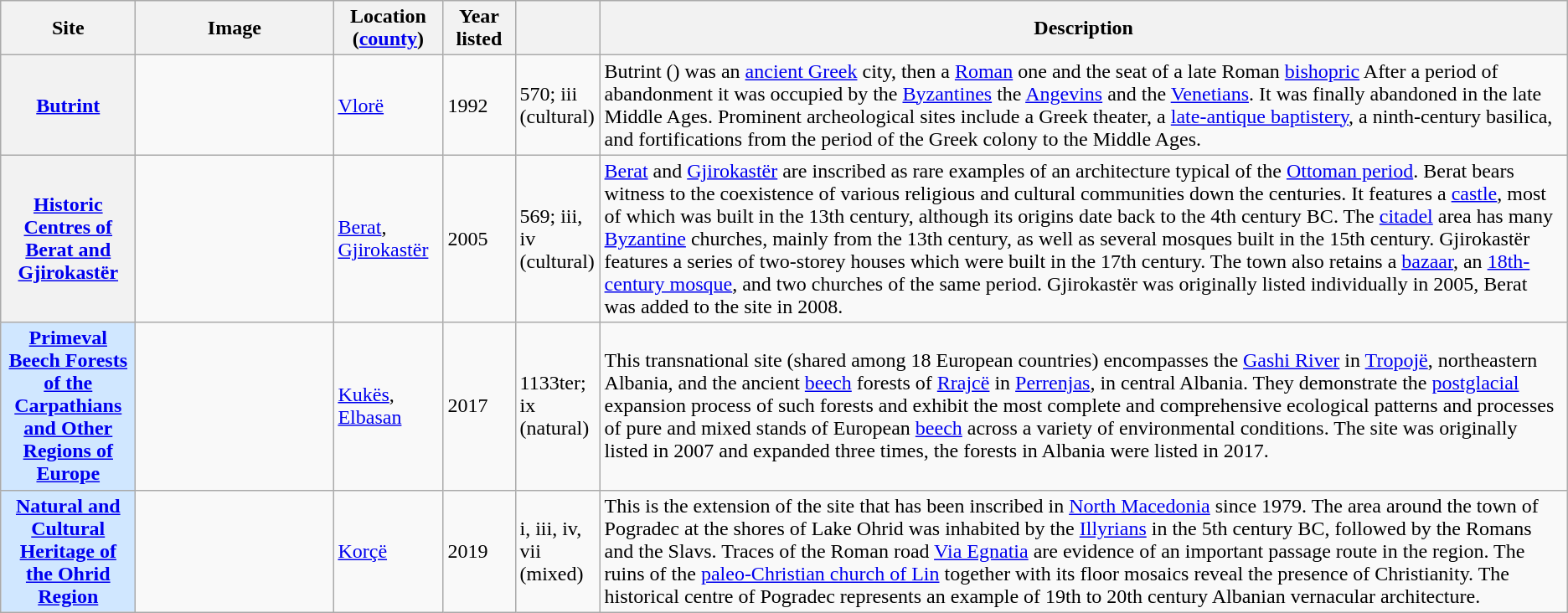<table class="wikitable sortable plainrowheaders">
<tr>
<th style="width:100px;" scope="col">Site</th>
<th class="unsortable" style="width:150px;" scope="col">Image</th>
<th style="width:80px;" scope="col">Location (<a href='#'>county</a>)</th>
<th style="width:50px;" scope="col">Year listed</th>
<th style="width:60px;" scope="col" data-sort-type="number"></th>
<th scope="col" class="unsortable">Description</th>
</tr>
<tr>
<th scope="row"><a href='#'>Butrint</a></th>
<td></td>
<td><a href='#'>Vlorë</a></td>
<td>1992</td>
<td>570; iii (cultural)</td>
<td>Butrint () was an <a href='#'>ancient Greek</a> city, then a <a href='#'>Roman</a> one and the seat of a late Roman <a href='#'>bishopric</a> After a period of abandonment it was occupied by the <a href='#'>Byzantines</a> the <a href='#'>Angevins</a> and the <a href='#'>Venetians</a>. It was finally abandoned in the late Middle Ages. Prominent archeological sites include a Greek theater, a <a href='#'>late-antique baptistery</a>, a ninth-century basilica, and fortifications from the period of the Greek colony to the Middle Ages.</td>
</tr>
<tr>
<th scope="row"><a href='#'>Historic Centres of Berat and Gjirokastër</a></th>
<td></td>
<td><a href='#'>Berat</a>, <a href='#'>Gjirokastër</a></td>
<td>2005</td>
<td>569; iii, iv (cultural)</td>
<td><a href='#'>Berat</a> and <a href='#'>Gjirokastër</a> are inscribed as rare examples of an architecture typical of the <a href='#'>Ottoman period</a>. Berat bears witness to the coexistence of various religious and cultural communities down the centuries. It features a <a href='#'>castle</a>, most of which was built in the 13th century, although its origins date back to the 4th century BC. The <a href='#'>citadel</a> area has many <a href='#'>Byzantine</a> churches, mainly from the 13th century, as well as several mosques built in the 15th century. Gjirokastër features a series of two-storey houses which were built in the 17th century. The town also retains a <a href='#'>bazaar</a>, an <a href='#'>18th-century mosque</a>, and two churches of the same period. Gjirokastër was originally listed individually in 2005, Berat was added to the site in 2008.</td>
</tr>
<tr>
<th scope="row" style="background:#D0E7FF;"><a href='#'>Primeval Beech Forests of the Carpathians and Other Regions of Europe</a></th>
<td></td>
<td><a href='#'>Kukës</a>, <a href='#'>Elbasan</a></td>
<td>2017</td>
<td>1133ter; ix (natural)</td>
<td>This transnational site (shared among 18 European countries) encompasses the <a href='#'>Gashi River</a> in <a href='#'>Tropojë</a>, northeastern Albania, and the ancient <a href='#'>beech</a> forests of <a href='#'>Rrajcë</a> in <a href='#'>Perrenjas</a>, in central Albania. They demonstrate the <a href='#'>postglacial</a> expansion process of such forests and exhibit the most complete and comprehensive ecological patterns and processes of pure and mixed stands of European <a href='#'>beech</a> across a variety of environmental conditions. The site was originally listed in 2007 and expanded three times, the forests in Albania were listed in 2017.</td>
</tr>
<tr>
<th scope="row" style="background:#D0E7FF;"><a href='#'>Natural and Cultural Heritage of the Ohrid Region</a></th>
<td></td>
<td><a href='#'>Korçë</a></td>
<td>2019</td>
<td>i, iii, iv, vii<br> (mixed)</td>
<td>This is the extension of the site that has been inscribed in <a href='#'>North Macedonia</a> since 1979. The area around the town of Pogradec at the shores of Lake Ohrid was inhabited by the <a href='#'>Illyrians</a> in the 5th century BC, followed by the Romans and the Slavs. Traces of the Roman road <a href='#'>Via Egnatia</a> are evidence of an important passage route in the region. The ruins of the <a href='#'>paleo-Christian church of Lin</a> together with its floor mosaics reveal the presence of Christianity. The historical centre of Pogradec represents an example of 19th to 20th century Albanian vernacular architecture.</td>
</tr>
</table>
